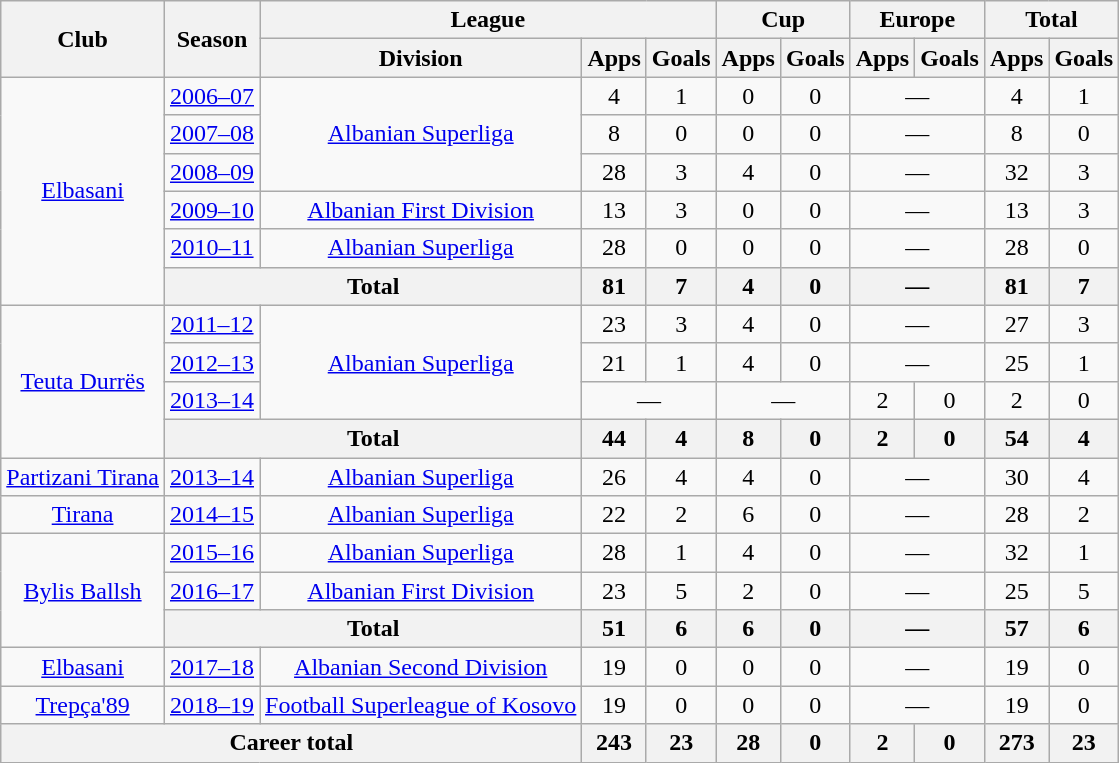<table class="wikitable" style="text-align:center">
<tr>
<th rowspan="2">Club</th>
<th rowspan="2">Season</th>
<th colspan="3">League</th>
<th colspan="2">Cup</th>
<th colspan="2">Europe</th>
<th colspan="2">Total</th>
</tr>
<tr>
<th>Division</th>
<th>Apps</th>
<th>Goals</th>
<th>Apps</th>
<th>Goals</th>
<th>Apps</th>
<th>Goals</th>
<th>Apps</th>
<th>Goals</th>
</tr>
<tr>
<td rowspan="6"><a href='#'>Elbasani</a></td>
<td><a href='#'>2006–07</a></td>
<td rowspan="3"><a href='#'>Albanian Superliga</a></td>
<td>4</td>
<td>1</td>
<td>0</td>
<td>0</td>
<td colspan="2">—</td>
<td>4</td>
<td>1</td>
</tr>
<tr>
<td><a href='#'>2007–08</a></td>
<td>8</td>
<td>0</td>
<td>0</td>
<td>0</td>
<td colspan="2">—</td>
<td>8</td>
<td>0</td>
</tr>
<tr>
<td><a href='#'>2008–09</a></td>
<td>28</td>
<td>3</td>
<td>4</td>
<td>0</td>
<td colspan="2">—</td>
<td>32</td>
<td>3</td>
</tr>
<tr>
<td><a href='#'>2009–10</a></td>
<td rowspan="1"><a href='#'>Albanian First Division</a></td>
<td>13</td>
<td>3</td>
<td>0</td>
<td>0</td>
<td colspan="2">—</td>
<td>13</td>
<td>3</td>
</tr>
<tr>
<td><a href='#'>2010–11</a></td>
<td rowspan="1"><a href='#'>Albanian Superliga</a></td>
<td>28</td>
<td>0</td>
<td>0</td>
<td>0</td>
<td colspan="2">—</td>
<td>28</td>
<td>0</td>
</tr>
<tr>
<th colspan="2">Total</th>
<th>81</th>
<th>7</th>
<th>4</th>
<th>0</th>
<th colspan="2">—</th>
<th>81</th>
<th>7</th>
</tr>
<tr>
<td rowspan="4"><a href='#'>Teuta Durrës</a></td>
<td><a href='#'>2011–12</a></td>
<td rowspan="3"><a href='#'>Albanian Superliga</a></td>
<td>23</td>
<td>3</td>
<td>4</td>
<td>0</td>
<td colspan="2">—</td>
<td>27</td>
<td>3</td>
</tr>
<tr>
<td><a href='#'>2012–13</a></td>
<td>21</td>
<td>1</td>
<td>4</td>
<td>0</td>
<td colspan="2">—</td>
<td>25</td>
<td>1</td>
</tr>
<tr>
<td><a href='#'>2013–14</a></td>
<td colspan="2">—</td>
<td colspan="2">—</td>
<td>2</td>
<td>0</td>
<td>2</td>
<td>0</td>
</tr>
<tr>
<th colspan="2">Total</th>
<th>44</th>
<th>4</th>
<th>8</th>
<th>0</th>
<th>2</th>
<th>0</th>
<th>54</th>
<th>4</th>
</tr>
<tr>
<td rowspan="1"><a href='#'>Partizani Tirana</a></td>
<td><a href='#'>2013–14</a></td>
<td rowspan="1"><a href='#'>Albanian Superliga</a></td>
<td>26</td>
<td>4</td>
<td>4</td>
<td>0</td>
<td colspan="2">—</td>
<td>30</td>
<td>4</td>
</tr>
<tr>
<td rowspan="1"><a href='#'>Tirana</a></td>
<td><a href='#'>2014–15</a></td>
<td rowspan="1"><a href='#'>Albanian Superliga</a></td>
<td>22</td>
<td>2</td>
<td>6</td>
<td>0</td>
<td colspan="2">—</td>
<td>28</td>
<td>2</td>
</tr>
<tr>
<td rowspan="3"><a href='#'>Bylis Ballsh</a></td>
<td><a href='#'>2015–16</a></td>
<td rowspan="1"><a href='#'>Albanian Superliga</a></td>
<td>28</td>
<td>1</td>
<td>4</td>
<td>0</td>
<td colspan="2">—</td>
<td>32</td>
<td>1</td>
</tr>
<tr>
<td><a href='#'>2016–17</a></td>
<td rowspan="1"><a href='#'>Albanian First Division</a></td>
<td>23</td>
<td>5</td>
<td>2</td>
<td>0</td>
<td colspan="2">—</td>
<td>25</td>
<td>5</td>
</tr>
<tr>
<th colspan="2">Total</th>
<th>51</th>
<th>6</th>
<th>6</th>
<th>0</th>
<th colspan="2">—</th>
<th>57</th>
<th>6</th>
</tr>
<tr>
<td rowspan="1"><a href='#'>Elbasani</a></td>
<td><a href='#'>2017–18</a></td>
<td rowspan="1"><a href='#'>Albanian Second Division</a></td>
<td>19</td>
<td>0</td>
<td>0</td>
<td>0</td>
<td colspan="2">—</td>
<td>19</td>
<td>0</td>
</tr>
<tr>
<td rowspan="1"><a href='#'>Trepça'89</a></td>
<td><a href='#'>2018–19</a></td>
<td rowspan="1"><a href='#'>Football Superleague of Kosovo</a></td>
<td>19</td>
<td>0</td>
<td>0</td>
<td>0</td>
<td colspan="2">—</td>
<td>19</td>
<td>0</td>
</tr>
<tr>
<th colspan="3">Career total</th>
<th>243</th>
<th>23</th>
<th>28</th>
<th>0</th>
<th>2</th>
<th>0</th>
<th>273</th>
<th>23</th>
</tr>
</table>
